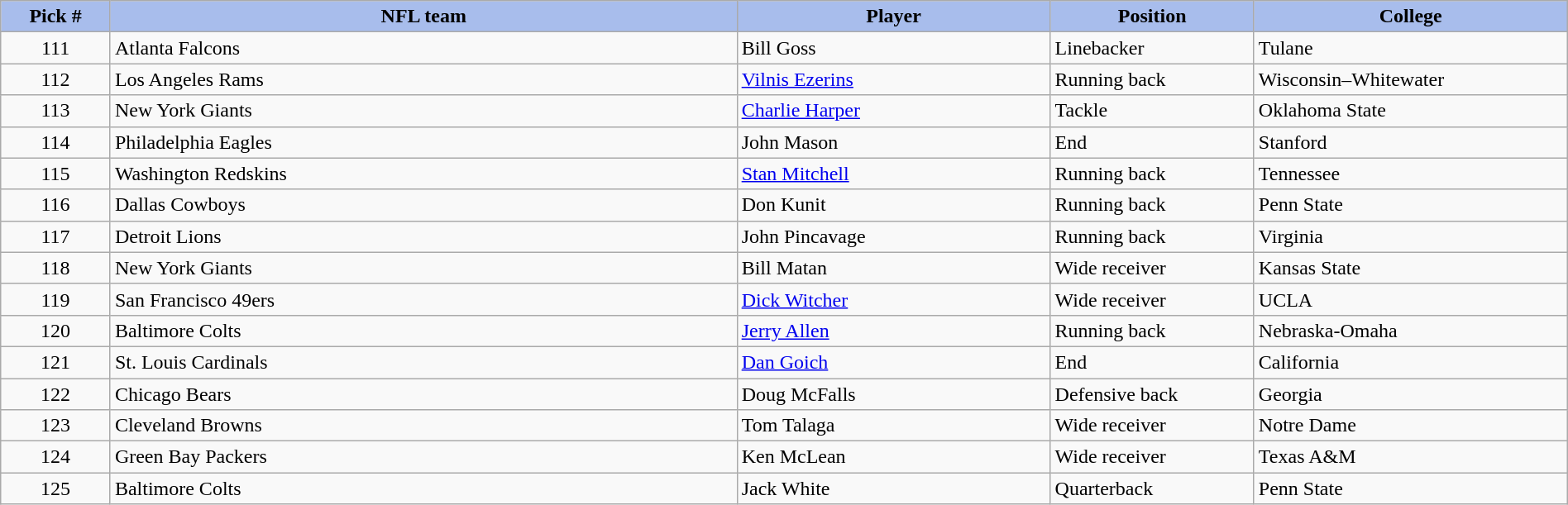<table class="wikitable sortable sortable" style="width: 100%">
<tr>
<th style="background:#A8BDEC;" width=7%>Pick #</th>
<th width=40% style="background:#A8BDEC;">NFL team</th>
<th width=20% style="background:#A8BDEC;">Player</th>
<th width=13% style="background:#A8BDEC;">Position</th>
<th style="background:#A8BDEC;">College</th>
</tr>
<tr>
<td align=center>111</td>
<td>Atlanta Falcons</td>
<td>Bill Goss</td>
<td>Linebacker</td>
<td>Tulane</td>
</tr>
<tr>
<td align=center>112</td>
<td>Los Angeles Rams</td>
<td><a href='#'>Vilnis Ezerins</a></td>
<td>Running back</td>
<td>Wisconsin–Whitewater</td>
</tr>
<tr>
<td align=center>113</td>
<td>New York Giants</td>
<td><a href='#'>Charlie Harper</a></td>
<td>Tackle</td>
<td>Oklahoma State</td>
</tr>
<tr>
<td align=center>114</td>
<td>Philadelphia Eagles</td>
<td>John Mason</td>
<td>End</td>
<td>Stanford</td>
</tr>
<tr>
<td align=center>115</td>
<td>Washington Redskins</td>
<td><a href='#'>Stan Mitchell</a></td>
<td>Running back</td>
<td>Tennessee</td>
</tr>
<tr>
<td align=center>116</td>
<td>Dallas Cowboys</td>
<td>Don Kunit</td>
<td>Running back</td>
<td>Penn State</td>
</tr>
<tr>
<td align=center>117</td>
<td>Detroit Lions</td>
<td>John Pincavage</td>
<td>Running back</td>
<td>Virginia</td>
</tr>
<tr>
<td align=center>118</td>
<td>New York Giants</td>
<td>Bill Matan</td>
<td>Wide receiver</td>
<td>Kansas State</td>
</tr>
<tr>
<td align=center>119</td>
<td>San Francisco 49ers</td>
<td><a href='#'>Dick Witcher</a></td>
<td>Wide receiver</td>
<td>UCLA</td>
</tr>
<tr>
<td align=center>120</td>
<td>Baltimore Colts</td>
<td><a href='#'>Jerry Allen</a></td>
<td>Running back</td>
<td>Nebraska-Omaha</td>
</tr>
<tr>
<td align=center>121</td>
<td>St. Louis Cardinals</td>
<td><a href='#'>Dan Goich</a></td>
<td>End</td>
<td>California</td>
</tr>
<tr>
<td align=center>122</td>
<td>Chicago Bears</td>
<td>Doug McFalls</td>
<td>Defensive back</td>
<td>Georgia</td>
</tr>
<tr>
<td align=center>123</td>
<td>Cleveland Browns</td>
<td>Tom Talaga</td>
<td>Wide receiver</td>
<td>Notre Dame</td>
</tr>
<tr>
<td align=center>124</td>
<td>Green Bay Packers</td>
<td>Ken McLean</td>
<td>Wide receiver</td>
<td>Texas A&M</td>
</tr>
<tr>
<td align=center>125</td>
<td>Baltimore Colts</td>
<td>Jack White</td>
<td>Quarterback</td>
<td>Penn State</td>
</tr>
</table>
